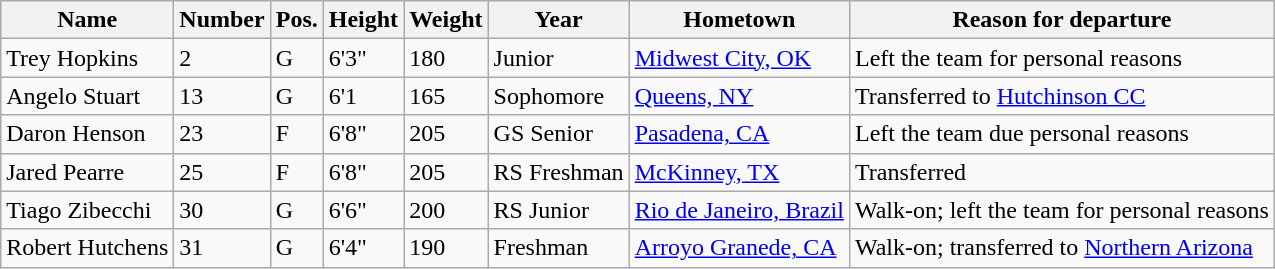<table class="wikitable sortable" border="1">
<tr>
<th>Name</th>
<th>Number</th>
<th>Pos.</th>
<th>Height</th>
<th>Weight</th>
<th>Year</th>
<th>Hometown</th>
<th class="unsortable">Reason for departure</th>
</tr>
<tr>
<td>Trey Hopkins</td>
<td>2</td>
<td>G</td>
<td>6'3"</td>
<td>180</td>
<td>Junior</td>
<td><a href='#'>Midwest City, OK</a></td>
<td>Left the team for personal reasons</td>
</tr>
<tr>
<td>Angelo Stuart</td>
<td>13</td>
<td>G</td>
<td>6'1</td>
<td>165</td>
<td>Sophomore</td>
<td><a href='#'>Queens, NY</a></td>
<td>Transferred to <a href='#'>Hutchinson CC</a></td>
</tr>
<tr>
<td>Daron Henson</td>
<td>23</td>
<td>F</td>
<td>6'8"</td>
<td>205</td>
<td>GS Senior</td>
<td><a href='#'>Pasadena, CA</a></td>
<td>Left the team due personal reasons</td>
</tr>
<tr>
<td>Jared Pearre</td>
<td>25</td>
<td>F</td>
<td>6'8"</td>
<td>205</td>
<td>RS Freshman</td>
<td><a href='#'>McKinney, TX</a></td>
<td>Transferred</td>
</tr>
<tr>
<td>Tiago Zibecchi</td>
<td>30</td>
<td>G</td>
<td>6'6"</td>
<td>200</td>
<td>RS Junior</td>
<td><a href='#'>Rio de Janeiro, Brazil</a></td>
<td>Walk-on; left the team for personal reasons</td>
</tr>
<tr>
<td>Robert Hutchens</td>
<td>31</td>
<td>G</td>
<td>6'4"</td>
<td>190</td>
<td>Freshman</td>
<td><a href='#'>Arroyo Granede, CA</a></td>
<td>Walk-on; transferred to <a href='#'>Northern Arizona</a></td>
</tr>
</table>
